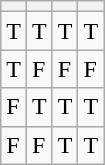<table class="wikitable">
<tr>
<th><em></em></th>
<th><em></em></th>
<th><em></em></th>
<th><em></em></th>
</tr>
<tr>
<td>T</td>
<td>T</td>
<td>T</td>
<td>T</td>
</tr>
<tr>
<td>T</td>
<td>F</td>
<td>F</td>
<td>F</td>
</tr>
<tr>
<td>F</td>
<td>T</td>
<td>T</td>
<td>T</td>
</tr>
<tr>
<td>F</td>
<td>F</td>
<td>T</td>
<td>T</td>
</tr>
</table>
